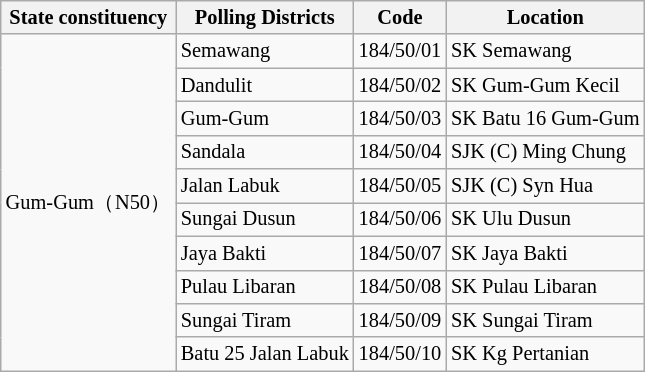<table class="wikitable sortable mw-collapsible" style="white-space:nowrap;font-size:85%">
<tr>
<th>State constituency</th>
<th>Polling Districts</th>
<th>Code</th>
<th>Location</th>
</tr>
<tr>
<td rowspan="10">Gum-Gum（N50）</td>
<td>Semawang</td>
<td>184/50/01</td>
<td>SK Semawang</td>
</tr>
<tr>
<td>Dandulit</td>
<td>184/50/02</td>
<td>SK Gum-Gum Kecil</td>
</tr>
<tr>
<td>Gum-Gum</td>
<td>184/50/03</td>
<td>SK Batu 16 Gum-Gum</td>
</tr>
<tr>
<td>Sandala</td>
<td>184/50/04</td>
<td>SJK (C) Ming Chung</td>
</tr>
<tr>
<td>Jalan Labuk</td>
<td>184/50/05</td>
<td>SJK (C) Syn Hua</td>
</tr>
<tr>
<td>Sungai Dusun</td>
<td>184/50/06</td>
<td>SK Ulu Dusun</td>
</tr>
<tr>
<td>Jaya Bakti</td>
<td>184/50/07</td>
<td>SK Jaya Bakti</td>
</tr>
<tr>
<td>Pulau Libaran</td>
<td>184/50/08</td>
<td>SK Pulau Libaran</td>
</tr>
<tr>
<td>Sungai Tiram</td>
<td>184/50/09</td>
<td>SK Sungai Tiram</td>
</tr>
<tr>
<td>Batu 25 Jalan Labuk</td>
<td>184/50/10</td>
<td>SK Kg Pertanian</td>
</tr>
</table>
